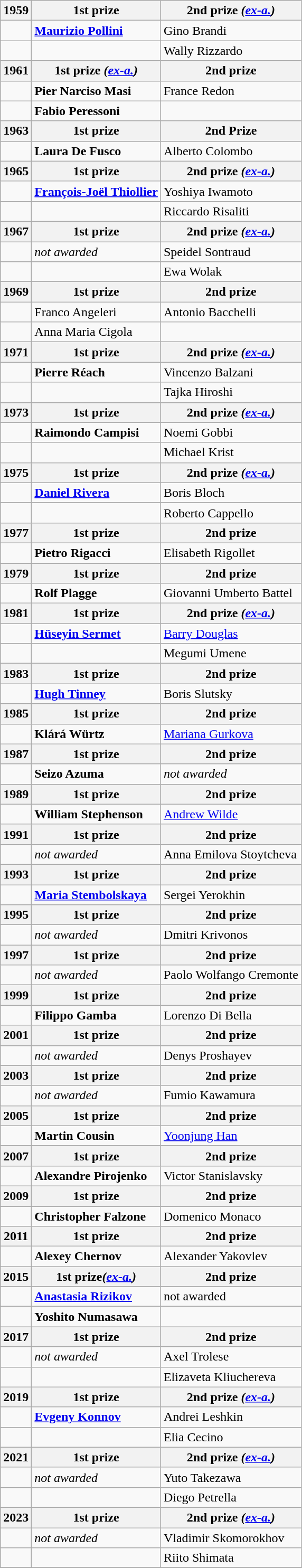<table class="wikitable">
<tr>
<th>1959</th>
<th>1st prize</th>
<th>2nd prize <em>(<a href='#'>ex-a.</a>)</em></th>
</tr>
<tr>
<td></td>
<td> <strong><a href='#'>Maurizio Pollini</a></strong></td>
<td> Gino Brandi</td>
</tr>
<tr>
<td></td>
<td></td>
<td> Wally Rizzardo</td>
</tr>
<tr>
<th>1961</th>
<th>1st prize <em>(<a href='#'>ex-a.</a>)</em></th>
<th>2nd prize</th>
</tr>
<tr>
<td></td>
<td> <strong>Pier Narciso Masi</strong></td>
<td> France Redon</td>
</tr>
<tr>
<td></td>
<td> <strong>Fabio Peressoni</strong></td>
</tr>
<tr>
<th>1963</th>
<th>1st prize</th>
<th>2nd Prize</th>
</tr>
<tr>
<td></td>
<td> <strong>Laura De Fusco</strong></td>
<td> Alberto Colombo</td>
</tr>
<tr>
<th>1965</th>
<th>1st prize</th>
<th>2nd prize <em>(<a href='#'>ex-a.</a>)</em></th>
</tr>
<tr>
<td></td>
<td> <strong><a href='#'>François-Joël Thiollier</a></strong></td>
<td> Yoshiya Iwamoto</td>
</tr>
<tr>
<td></td>
<td></td>
<td> Riccardo Risaliti</td>
</tr>
<tr>
<th>1967</th>
<th>1st prize</th>
<th>2nd prize <em>(<a href='#'>ex-a.</a>)</em></th>
</tr>
<tr>
<td></td>
<td><em>not awarded</em></td>
<td> Speidel Sontraud</td>
</tr>
<tr>
<td></td>
<td></td>
<td> Ewa Wolak</td>
</tr>
<tr>
<th>1969</th>
<th>1st prize</th>
<th>2nd prize</th>
</tr>
<tr>
<td></td>
<td> Franco Angeleri</td>
<td> Antonio Bacchelli</td>
</tr>
<tr>
<td></td>
<td> Anna Maria Cigola</td>
</tr>
<tr>
<th>1971</th>
<th>1st prize</th>
<th>2nd prize <em>(<a href='#'>ex-a.</a>)</em></th>
</tr>
<tr>
<td></td>
<td> <strong>Pierre Réach</strong></td>
<td> Vincenzo Balzani</td>
</tr>
<tr>
<td></td>
<td></td>
<td> Tajka Hiroshi</td>
</tr>
<tr>
<th>1973</th>
<th>1st prize</th>
<th>2nd prize <em>(<a href='#'>ex-a.</a>)</em></th>
</tr>
<tr>
<td></td>
<td> <strong>Raimondo Campisi</strong></td>
<td> Noemi Gobbi</td>
</tr>
<tr>
<td></td>
<td></td>
<td> Michael Krist</td>
</tr>
<tr>
<th>1975</th>
<th>1st prize</th>
<th>2nd prize <em>(<a href='#'>ex-a.</a>)</em></th>
</tr>
<tr>
<td></td>
<td> <strong><a href='#'>Daniel Rivera</a></strong></td>
<td> Boris Bloch</td>
</tr>
<tr>
<td></td>
<td></td>
<td> Roberto Cappello</td>
</tr>
<tr>
<th>1977</th>
<th>1st prize</th>
<th>2nd prize</th>
</tr>
<tr>
<td></td>
<td> <strong>Pietro Rigacci</strong></td>
<td> Elisabeth Rigollet</td>
</tr>
<tr>
<th>1979</th>
<th>1st prize</th>
<th>2nd prize</th>
</tr>
<tr>
<td></td>
<td> <strong>Rolf Plagge</strong></td>
<td> Giovanni Umberto Battel</td>
</tr>
<tr>
<th>1981</th>
<th>1st prize</th>
<th>2nd prize <em>(<a href='#'>ex-a.</a>)</em></th>
</tr>
<tr>
<td></td>
<td> <strong><a href='#'>Hüseyin Sermet</a></strong></td>
<td> <a href='#'>Barry Douglas</a></td>
</tr>
<tr>
<td></td>
<td></td>
<td> Megumi Umene</td>
</tr>
<tr>
<th>1983</th>
<th>1st prize</th>
<th>2nd prize</th>
</tr>
<tr>
<td></td>
<td> <strong><a href='#'>Hugh Tinney</a></strong></td>
<td>  Boris Slutsky</td>
</tr>
<tr>
<th>1985</th>
<th>1st prize</th>
<th>2nd prize</th>
</tr>
<tr>
<td></td>
<td> <strong>Klárá Würtz</strong></td>
<td> <a href='#'>Mariana Gurkova</a></td>
</tr>
<tr>
<th>1987</th>
<th>1st prize</th>
<th>2nd prize</th>
</tr>
<tr>
<td></td>
<td> <strong>Seizo Azuma</strong></td>
<td><em>not awarded</em></td>
</tr>
<tr>
<th>1989</th>
<th>1st prize</th>
<th>2nd prize</th>
</tr>
<tr>
<td></td>
<td> <strong>William Stephenson</strong></td>
<td> <a href='#'>Andrew Wilde</a></td>
</tr>
<tr>
<th>1991</th>
<th>1st prize</th>
<th>2nd prize</th>
</tr>
<tr>
<td></td>
<td><em>not awarded</em></td>
<td> Anna Emilova Stoytcheva</td>
</tr>
<tr>
<th>1993</th>
<th>1st prize</th>
<th>2nd prize</th>
</tr>
<tr>
<td></td>
<td> <strong><a href='#'>Maria Stembolskaya</a></strong></td>
<td> Sergei Yerokhin</td>
</tr>
<tr>
<th>1995</th>
<th>1st prize</th>
<th>2nd prize</th>
</tr>
<tr>
<td></td>
<td><em>not awarded</em></td>
<td> Dmitri Krivonos</td>
</tr>
<tr>
<th>1997</th>
<th>1st prize</th>
<th>2nd prize</th>
</tr>
<tr>
<td></td>
<td><em>not awarded</em></td>
<td> Paolo Wolfango Cremonte</td>
</tr>
<tr>
<th>1999</th>
<th>1st prize</th>
<th>2nd prize</th>
</tr>
<tr>
<td></td>
<td> <strong>Filippo Gamba</strong></td>
<td> Lorenzo Di Bella</td>
</tr>
<tr>
<th>2001</th>
<th>1st prize</th>
<th>2nd prize</th>
</tr>
<tr>
<td></td>
<td><em>not awarded</em></td>
<td> Denys Proshayev</td>
</tr>
<tr>
<th>2003</th>
<th>1st prize</th>
<th>2nd prize</th>
</tr>
<tr>
<td></td>
<td><em>not awarded</em></td>
<td> Fumio Kawamura</td>
</tr>
<tr>
<th>2005</th>
<th>1st prize</th>
<th>2nd prize</th>
</tr>
<tr>
<td></td>
<td> <strong>Martin Cousin</strong></td>
<td> <a href='#'>Yoonjung Han</a></td>
</tr>
<tr>
<th>2007</th>
<th>1st prize</th>
<th>2nd prize</th>
</tr>
<tr>
<td></td>
<td> <strong>Alexandre Pirojenko</strong></td>
<td>  Victor Stanislavsky</td>
</tr>
<tr>
<th>2009</th>
<th>1st prize</th>
<th>2nd prize</th>
</tr>
<tr>
<td></td>
<td> <strong>Christopher Falzone</strong></td>
<td> Domenico Monaco</td>
</tr>
<tr>
<th>2011</th>
<th>1st prize</th>
<th>2nd prize</th>
</tr>
<tr>
<td></td>
<td> <strong>Alexey Chernov</strong></td>
<td> Alexander Yakovlev</td>
</tr>
<tr>
<th>2015</th>
<th>1st prize<em>(<a href='#'>ex-a.</a>)</em></th>
<th>2nd prize</th>
</tr>
<tr>
<td></td>
<td> <strong><a href='#'>Anastasia Rizikov</a></strong></td>
<td>not awarded</td>
</tr>
<tr>
<td></td>
<td>  <strong>Yoshito Numasawa</strong></td>
</tr>
<tr>
<th>2017</th>
<th>1st prize</th>
<th>2nd prize</th>
</tr>
<tr>
<td></td>
<td><em>not awarded</em></td>
<td> Axel Trolese</td>
</tr>
<tr>
<td></td>
<td></td>
<td> Elizaveta Kliuchereva</td>
</tr>
<tr>
<th>2019</th>
<th>1st prize</th>
<th>2nd prize <em>(<a href='#'>ex-a.</a>)</em></th>
</tr>
<tr>
<td></td>
<td> <strong><a href='#'>Evgeny Konnov</a></strong></td>
<td> Andrei Leshkin</td>
</tr>
<tr>
<td></td>
<td></td>
<td> Elia Cecino</td>
</tr>
<tr>
<th>2021</th>
<th>1st prize</th>
<th>2nd prize <em>(<a href='#'>ex-a.</a>)</em></th>
</tr>
<tr>
<td></td>
<td><em>not awarded</em></td>
<td> Yuto Takezawa</td>
</tr>
<tr>
<td></td>
<td></td>
<td> Diego Petrella</td>
</tr>
<tr>
<th>2023</th>
<th>1st prize</th>
<th>2nd prize <em>(<a href='#'>ex-a.</a>)</em></th>
</tr>
<tr>
<td></td>
<td><em>not awarded</em></td>
<td> Vladimir Skomorokhov</td>
</tr>
<tr>
<td></td>
<td></td>
<td> Riito Shimata</td>
</tr>
<tr>
</tr>
</table>
